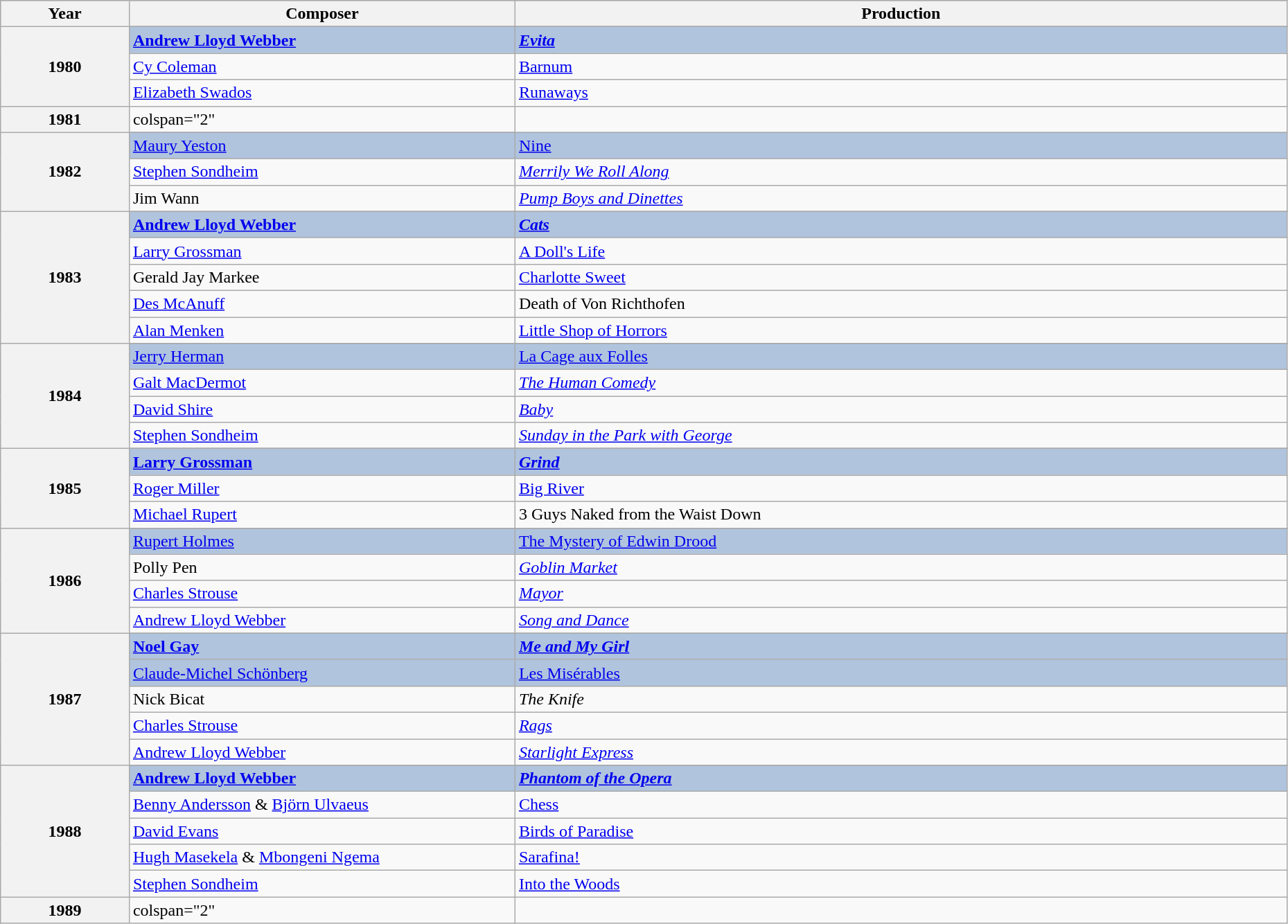<table class="wikitable" style="width:98%;">
<tr style="background:#bebebe;">
<th style="width:10%;">Year</th>
<th style="width:30%;">Composer</th>
<th style="width:60%;">Production</th>
</tr>
<tr>
<th rowspan="4" align="center">1980</th>
</tr>
<tr style="background:#B0C4DE">
<td><strong><a href='#'>Andrew Lloyd Webber</a></strong></td>
<td><strong><em><a href='#'>Evita</a><em> <strong></td>
</tr>
<tr>
<td><a href='#'>Cy Coleman</a></td>
<td></em><a href='#'>Barnum</a><em></td>
</tr>
<tr>
<td><a href='#'>Elizabeth Swados</a></td>
<td></em><a href='#'>Runaways</a><em></td>
</tr>
<tr>
<th align="center">1981</th>
<td>colspan="2" </td>
</tr>
<tr>
<th rowspan="4" align="center">1982</th>
</tr>
<tr style="background:#B0C4DE">
<td></strong><a href='#'>Maury Yeston</a><strong></td>
<td></em></strong><a href='#'>Nine</a></em> </strong></td>
</tr>
<tr>
<td><a href='#'>Stephen Sondheim</a></td>
<td><em><a href='#'>Merrily We Roll Along</a></em></td>
</tr>
<tr>
<td>Jim Wann</td>
<td><em><a href='#'>Pump Boys and Dinettes</a></em></td>
</tr>
<tr>
<th rowspan="6" align="center">1983</th>
</tr>
<tr style="background:#B0C4DE">
<td><strong><a href='#'>Andrew Lloyd Webber</a></strong></td>
<td><strong><em><a href='#'>Cats</a><em> <strong></td>
</tr>
<tr>
<td><a href='#'>Larry Grossman</a></td>
<td></em><a href='#'>A Doll's Life</a><em></td>
</tr>
<tr>
<td>Gerald Jay Markee</td>
<td></em><a href='#'>Charlotte Sweet</a><em></td>
</tr>
<tr>
<td><a href='#'>Des McAnuff</a></td>
<td></em>Death of Von Richthofen<em></td>
</tr>
<tr>
<td><a href='#'>Alan Menken</a></td>
<td></em><a href='#'>Little Shop of Horrors</a><em></td>
</tr>
<tr>
<th rowspan="5" align="center">1984</th>
</tr>
<tr style="background:#B0C4DE">
<td></strong><a href='#'>Jerry Herman</a><strong></td>
<td></em></strong><a href='#'>La Cage aux Folles</a></em> </strong></td>
</tr>
<tr>
<td><a href='#'>Galt MacDermot</a></td>
<td><em><a href='#'>The Human Comedy</a></em></td>
</tr>
<tr>
<td><a href='#'>David Shire</a></td>
<td><em><a href='#'>Baby</a></em></td>
</tr>
<tr>
<td><a href='#'>Stephen Sondheim</a></td>
<td><em><a href='#'>Sunday in the Park with George</a></em></td>
</tr>
<tr>
<th rowspan="4" align="center">1985</th>
</tr>
<tr style="background:#B0C4DE">
<td><strong><a href='#'>Larry Grossman</a></strong></td>
<td><strong><em><a href='#'>Grind</a><em> <strong></td>
</tr>
<tr>
<td><a href='#'>Roger Miller</a></td>
<td></em><a href='#'>Big River</a><em></td>
</tr>
<tr>
<td><a href='#'>Michael Rupert</a></td>
<td></em>3 Guys Naked from the Waist Down<em></td>
</tr>
<tr>
<th rowspan="5" align="center">1986</th>
</tr>
<tr style="background:#B0C4DE">
<td></strong><a href='#'>Rupert Holmes</a><strong></td>
<td></em></strong><a href='#'>The Mystery of Edwin Drood</a></em> </strong></td>
</tr>
<tr>
<td>Polly Pen</td>
<td><em><a href='#'>Goblin Market</a></em></td>
</tr>
<tr>
<td><a href='#'>Charles Strouse</a></td>
<td><em><a href='#'>Mayor</a></em></td>
</tr>
<tr>
<td><a href='#'>Andrew Lloyd Webber</a></td>
<td><em><a href='#'>Song and Dance</a></em></td>
</tr>
<tr>
<th rowspan="6" align="center">1987</th>
</tr>
<tr style="background:#B0C4DE">
<td><strong><a href='#'>Noel Gay</a></strong></td>
<td><strong><em><a href='#'>Me and My Girl</a><em> <strong></td>
</tr>
<tr style="background:#B0C4DE">
<td></strong><a href='#'>Claude-Michel Schönberg</a><strong></td>
<td></em></strong><a href='#'>Les Misérables</a></em> </strong></td>
</tr>
<tr>
<td>Nick Bicat</td>
<td><em>The Knife</em></td>
</tr>
<tr>
<td><a href='#'>Charles Strouse</a></td>
<td><em><a href='#'>Rags</a></em></td>
</tr>
<tr>
<td><a href='#'>Andrew Lloyd Webber</a></td>
<td><em><a href='#'>Starlight Express</a></em></td>
</tr>
<tr>
<th rowspan="6" align="center">1988</th>
</tr>
<tr style="background:#B0C4DE">
<td><strong><a href='#'>Andrew Lloyd Webber</a></strong></td>
<td><strong><em><a href='#'>Phantom of the Opera</a><em> <strong></td>
</tr>
<tr>
<td><a href='#'>Benny Andersson</a> & <a href='#'>Björn Ulvaeus</a></td>
<td></em><a href='#'>Chess</a><em></td>
</tr>
<tr>
<td><a href='#'>David Evans</a></td>
<td></em><a href='#'>Birds of Paradise</a><em></td>
</tr>
<tr>
<td><a href='#'>Hugh Masekela</a> & <a href='#'>Mbongeni Ngema</a></td>
<td></em><a href='#'>Sarafina!</a><em></td>
</tr>
<tr>
<td><a href='#'>Stephen Sondheim</a></td>
<td></em><a href='#'>Into the Woods</a><em></td>
</tr>
<tr>
<th align="center">1989</th>
<td>colspan="2" </td>
</tr>
</table>
